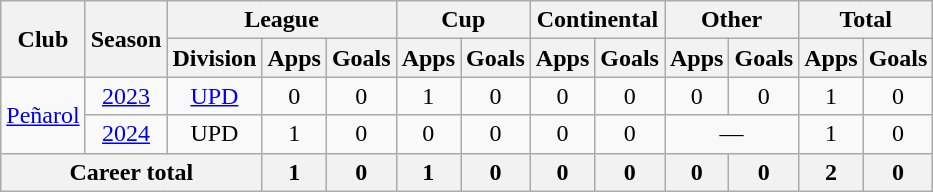<table class="wikitable" style="text-align: center;">
<tr>
<th rowspan="2">Club</th>
<th rowspan="2">Season</th>
<th colspan="3">League</th>
<th colspan="2">Cup</th>
<th colspan="2">Continental</th>
<th colspan="2">Other</th>
<th colspan="2">Total</th>
</tr>
<tr>
<th>Division</th>
<th>Apps</th>
<th>Goals</th>
<th>Apps</th>
<th>Goals</th>
<th>Apps</th>
<th>Goals</th>
<th>Apps</th>
<th>Goals</th>
<th>Apps</th>
<th>Goals</th>
</tr>
<tr>
<td rowspan="2"><a href='#'>Peñarol</a></td>
<td><a href='#'>2023</a></td>
<td><a href='#'>UPD</a></td>
<td>0</td>
<td>0</td>
<td>1</td>
<td>0</td>
<td>0</td>
<td>0</td>
<td>0</td>
<td>0</td>
<td>1</td>
<td>0</td>
</tr>
<tr>
<td><a href='#'>2024</a></td>
<td>UPD</td>
<td>1</td>
<td>0</td>
<td>0</td>
<td>0</td>
<td>0</td>
<td>0</td>
<td colspan="2">—</td>
<td>1</td>
<td>0</td>
</tr>
<tr>
<th colspan=3>Career total</th>
<th>1</th>
<th>0</th>
<th>1</th>
<th>0</th>
<th>0</th>
<th>0</th>
<th>0</th>
<th>0</th>
<th>2</th>
<th>0</th>
</tr>
</table>
